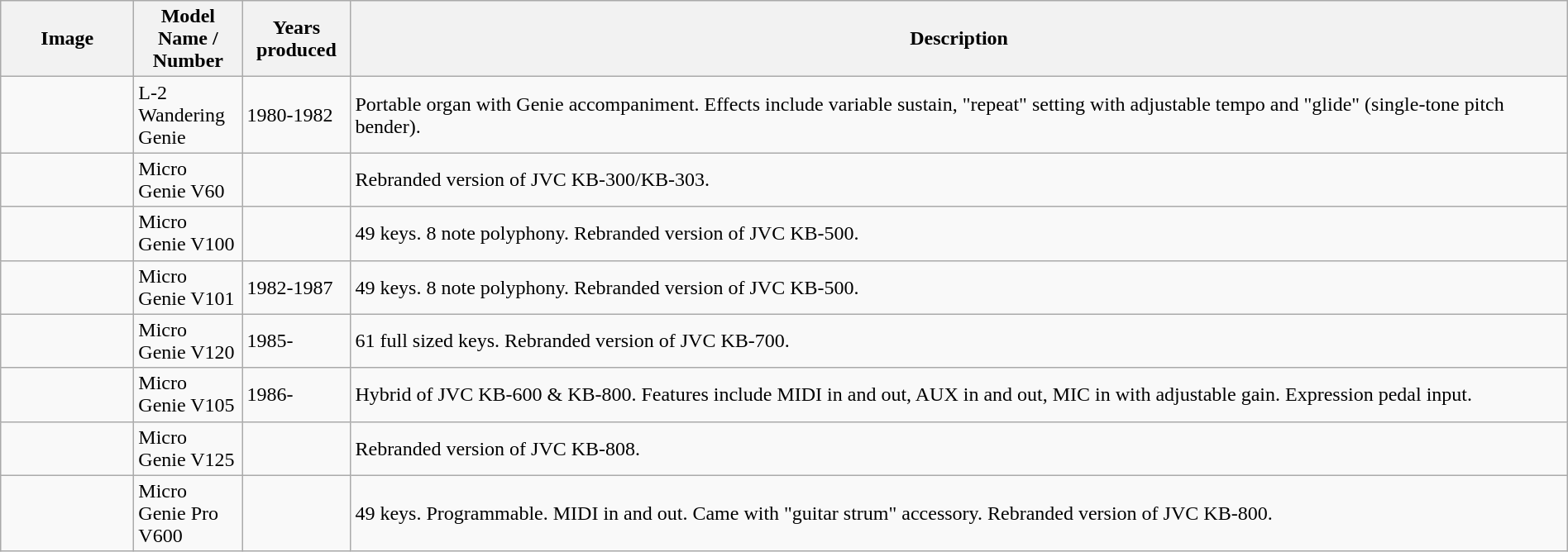<table class="wikitable sortable" style="width:100%">
<tr>
<th width="100px">Image</th>
<th width="80px">Model Name / Number</th>
<th width="80px">Years produced</th>
<th width="*">Description</th>
</tr>
<tr>
<td></td>
<td>L-2 Wandering Genie</td>
<td>1980-1982</td>
<td>Portable organ with Genie accompaniment. Effects include variable sustain, "repeat" setting with adjustable tempo and "glide" (single-tone pitch bender).</td>
</tr>
<tr>
<td></td>
<td>Micro Genie V60</td>
<td></td>
<td>Rebranded version of JVC KB-300/KB-303.</td>
</tr>
<tr>
<td></td>
<td>Micro Genie V100</td>
<td></td>
<td>49 keys. 8 note polyphony. Rebranded version of JVC KB-500.</td>
</tr>
<tr>
<td></td>
<td>Micro Genie V101</td>
<td>1982-1987</td>
<td>49 keys. 8 note polyphony. Rebranded version of JVC KB-500.</td>
</tr>
<tr>
<td></td>
<td>Micro Genie V120</td>
<td>1985-</td>
<td>61 full sized keys. Rebranded version of JVC KB-700.</td>
</tr>
<tr>
<td></td>
<td>Micro Genie V105</td>
<td>1986-</td>
<td>Hybrid of JVC KB-600 & KB-800. Features include MIDI in and out, AUX in and out, MIC in with adjustable gain. Expression pedal input.</td>
</tr>
<tr>
<td></td>
<td>Micro Genie V125</td>
<td></td>
<td>Rebranded version of JVC KB-808.</td>
</tr>
<tr>
<td></td>
<td>Micro Genie Pro V600</td>
<td></td>
<td>49 keys. Programmable. MIDI in and out. Came with "guitar strum" accessory. Rebranded version of JVC KB-800.</td>
</tr>
</table>
